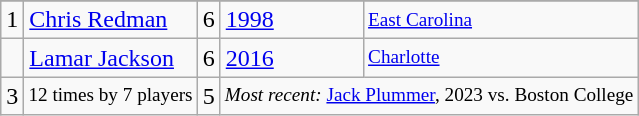<table class="wikitable">
<tr>
</tr>
<tr>
<td>1</td>
<td><a href='#'>Chris Redman</a></td>
<td>6</td>
<td><a href='#'>1998</a></td>
<td style="font-size:80%;"><a href='#'>East Carolina</a></td>
</tr>
<tr>
<td></td>
<td><a href='#'>Lamar Jackson</a></td>
<td>6</td>
<td><a href='#'>2016</a></td>
<td style="font-size:80%;"><a href='#'>Charlotte</a></td>
</tr>
<tr>
<td>3</td>
<td style="font-size:80%;">12 times by 7 players</td>
<td>5</td>
<td colspan=2 style="font-size:80%;"><em>Most recent:</em> <a href='#'>Jack Plummer</a>, 2023 vs. Boston College</td>
</tr>
</table>
